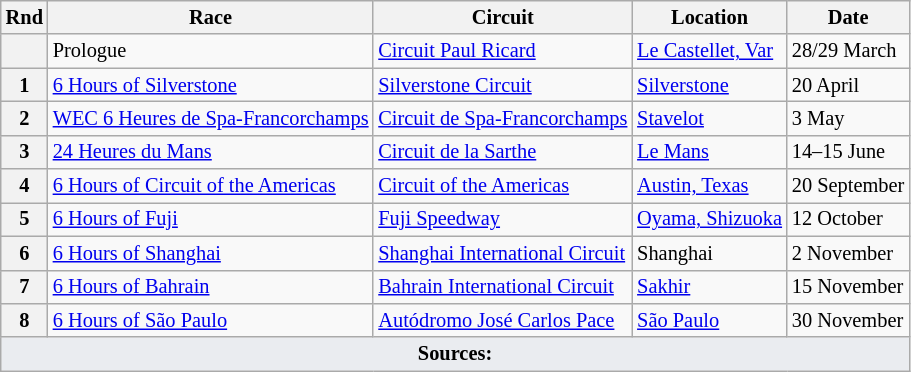<table class="wikitable" style="font-size: 85%">
<tr>
<th>Rnd</th>
<th>Race</th>
<th>Circuit</th>
<th>Location</th>
<th>Date</th>
</tr>
<tr>
<th></th>
<td>Prologue</td>
<td><a href='#'>Circuit Paul Ricard</a></td>
<td> <a href='#'>Le Castellet, Var</a></td>
<td>28/29 March</td>
</tr>
<tr>
<th>1</th>
<td><a href='#'>6 Hours of Silverstone</a></td>
<td><a href='#'>Silverstone Circuit</a></td>
<td> <a href='#'>Silverstone</a></td>
<td>20 April</td>
</tr>
<tr>
<th>2</th>
<td><a href='#'>WEC 6 Heures de Spa-Francorchamps</a></td>
<td><a href='#'>Circuit de Spa-Francorchamps</a></td>
<td> <a href='#'>Stavelot</a></td>
<td>3 May</td>
</tr>
<tr>
<th>3</th>
<td><a href='#'>24 Heures du Mans</a></td>
<td><a href='#'>Circuit de la Sarthe</a></td>
<td> <a href='#'>Le Mans</a></td>
<td>14–15 June</td>
</tr>
<tr>
<th>4</th>
<td><a href='#'>6 Hours of Circuit of the Americas</a></td>
<td><a href='#'>Circuit of the Americas</a></td>
<td> <a href='#'>Austin, Texas</a></td>
<td>20 September</td>
</tr>
<tr>
<th>5</th>
<td><a href='#'>6 Hours of Fuji</a></td>
<td><a href='#'>Fuji Speedway</a></td>
<td> <a href='#'>Oyama, Shizuoka</a></td>
<td>12 October</td>
</tr>
<tr>
<th>6</th>
<td><a href='#'>6 Hours of Shanghai</a></td>
<td><a href='#'>Shanghai International Circuit</a></td>
<td> Shanghai</td>
<td>2 November</td>
</tr>
<tr>
<th>7</th>
<td><a href='#'>6 Hours of Bahrain</a></td>
<td><a href='#'>Bahrain International Circuit</a></td>
<td> <a href='#'>Sakhir</a></td>
<td>15 November</td>
</tr>
<tr>
<th>8</th>
<td><a href='#'>6 Hours of São Paulo</a></td>
<td><a href='#'>Autódromo José Carlos Pace</a></td>
<td> <a href='#'>São Paulo</a></td>
<td>30 November</td>
</tr>
<tr class="sortbottom">
<td colspan="5" style="background-color:#EAECF0;text-align:center"><strong>Sources:</strong></td>
</tr>
</table>
